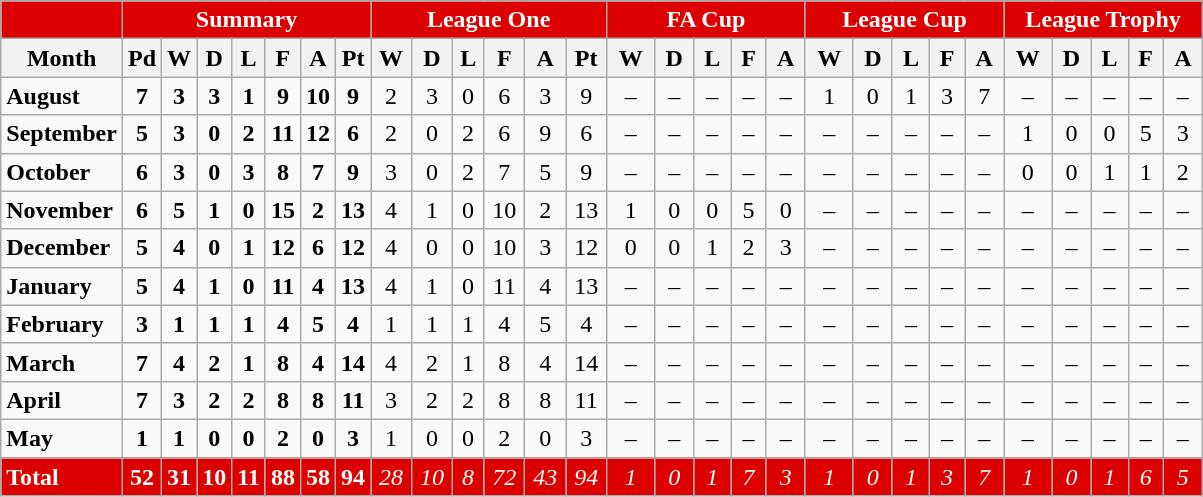<table class="wikitable">
<tr>
<th style="background: #d00; color:white"></th>
<th colspan="7"  style="width:150px; background:#d00; color:white;">Summary</th>
<th colspan="6"  style="width:150px; background:#d00; color:white;">League One</th>
<th colspan="5"  style="width:125px; background:#d00; color:white;">FA Cup</th>
<th colspan="5"  style="width:125px; background:#d00; color:white;">League Cup</th>
<th colspan="5"  style="width:125px; background:#d00; color:white;">League Trophy</th>
</tr>
<tr>
<th>Month</th>
<th>Pd</th>
<th>W</th>
<th>D</th>
<th>L</th>
<th>F</th>
<th>A</th>
<th>Pt</th>
<th>W</th>
<th>D</th>
<th>L</th>
<th>F</th>
<th>A</th>
<th>Pt</th>
<th>W</th>
<th>D</th>
<th>L</th>
<th>F</th>
<th>A</th>
<th>W</th>
<th>D</th>
<th>L</th>
<th>F</th>
<th>A</th>
<th>W</th>
<th>D</th>
<th>L</th>
<th>F</th>
<th>A</th>
</tr>
<tr>
<td><strong>August</strong></td>
<td style="text-align:center;"><strong>7</strong></td>
<td style="text-align:center;"><strong>3</strong></td>
<td style="text-align:center;"><strong>3</strong></td>
<td style="text-align:center;"><strong>1</strong></td>
<td style="text-align:center;"><strong>9</strong></td>
<td style="text-align:center;"><strong>10</strong></td>
<td style="text-align:center;"><strong>9</strong></td>
<td style="text-align:center;">2</td>
<td style="text-align:center;">3</td>
<td style="text-align:center;">0</td>
<td style="text-align:center;">6</td>
<td style="text-align:center;">3</td>
<td style="text-align:center;">9</td>
<td style="text-align:center;">–</td>
<td style="text-align:center;">–</td>
<td style="text-align:center;">–</td>
<td style="text-align:center;">–</td>
<td style="text-align:center;">–</td>
<td style="text-align:center;">1</td>
<td style="text-align:center;">0</td>
<td style="text-align:center;">1</td>
<td style="text-align:center;">3</td>
<td style="text-align:center;">7</td>
<td style="text-align:center;">–</td>
<td style="text-align:center;">–</td>
<td style="text-align:center;">–</td>
<td style="text-align:center;">–</td>
<td style="text-align:center;">–</td>
</tr>
<tr>
<td><strong>September</strong></td>
<td style="text-align:center;"><strong>5</strong></td>
<td style="text-align:center;"><strong>3</strong></td>
<td style="text-align:center;"><strong>0</strong></td>
<td style="text-align:center;"><strong>2</strong></td>
<td style="text-align:center;"><strong>11</strong></td>
<td style="text-align:center;"><strong>12</strong></td>
<td style="text-align:center;"><strong>6</strong></td>
<td style="text-align:center;">2</td>
<td style="text-align:center;">0</td>
<td style="text-align:center;">2</td>
<td style="text-align:center;">6</td>
<td style="text-align:center;">9</td>
<td style="text-align:center;">6</td>
<td style="text-align:center;">–</td>
<td style="text-align:center;">–</td>
<td style="text-align:center;">–</td>
<td style="text-align:center;">–</td>
<td style="text-align:center;">–</td>
<td style="text-align:center;">–</td>
<td style="text-align:center;">–</td>
<td style="text-align:center;">–</td>
<td style="text-align:center;">–</td>
<td style="text-align:center;">–</td>
<td style="text-align:center;">1</td>
<td style="text-align:center;">0</td>
<td style="text-align:center;">0</td>
<td style="text-align:center;">5</td>
<td style="text-align:center;">3</td>
</tr>
<tr>
<td><strong>October</strong></td>
<td style="text-align:center;"><strong>6</strong></td>
<td style="text-align:center;"><strong>3</strong></td>
<td style="text-align:center;"><strong>0</strong></td>
<td style="text-align:center;"><strong>3</strong></td>
<td style="text-align:center;"><strong>8</strong></td>
<td style="text-align:center;"><strong>7</strong></td>
<td style="text-align:center;"><strong>9</strong></td>
<td style="text-align:center;">3</td>
<td style="text-align:center;">0</td>
<td style="text-align:center;">2</td>
<td style="text-align:center;">7</td>
<td style="text-align:center;">5</td>
<td style="text-align:center;">9</td>
<td style="text-align:center;">–</td>
<td style="text-align:center;">–</td>
<td style="text-align:center;">–</td>
<td style="text-align:center;">–</td>
<td style="text-align:center;">–</td>
<td style="text-align:center;">–</td>
<td style="text-align:center;">–</td>
<td style="text-align:center;">–</td>
<td style="text-align:center;">–</td>
<td style="text-align:center;">–</td>
<td style="text-align:center;">0</td>
<td style="text-align:center;">0</td>
<td style="text-align:center;">1</td>
<td style="text-align:center;">1</td>
<td style="text-align:center;">2</td>
</tr>
<tr>
<td><strong>November</strong></td>
<td style="text-align:center;"><strong>6</strong></td>
<td style="text-align:center;"><strong>5</strong></td>
<td style="text-align:center;"><strong>1</strong></td>
<td style="text-align:center;"><strong>0</strong></td>
<td style="text-align:center;"><strong>15</strong></td>
<td style="text-align:center;"><strong>2</strong></td>
<td style="text-align:center;"><strong>13</strong></td>
<td style="text-align:center;">4</td>
<td style="text-align:center;">1</td>
<td style="text-align:center;">0</td>
<td style="text-align:center;">10</td>
<td style="text-align:center;">2</td>
<td style="text-align:center;">13</td>
<td style="text-align:center;">1</td>
<td style="text-align:center;">0</td>
<td style="text-align:center;">0</td>
<td style="text-align:center;">5</td>
<td style="text-align:center;">0</td>
<td style="text-align:center;">–</td>
<td style="text-align:center;">–</td>
<td style="text-align:center;">–</td>
<td style="text-align:center;">–</td>
<td style="text-align:center;">–</td>
<td style="text-align:center;">–</td>
<td style="text-align:center;">–</td>
<td style="text-align:center;">–</td>
<td style="text-align:center;">–</td>
<td style="text-align:center;">–</td>
</tr>
<tr>
<td><strong>December</strong></td>
<td style="text-align:center;"><strong>5</strong></td>
<td style="text-align:center;"><strong>4</strong></td>
<td style="text-align:center;"><strong>0</strong></td>
<td style="text-align:center;"><strong>1</strong></td>
<td style="text-align:center;"><strong>12</strong></td>
<td style="text-align:center;"><strong>6</strong></td>
<td style="text-align:center;"><strong>12</strong></td>
<td style="text-align:center;">4</td>
<td style="text-align:center;">0</td>
<td style="text-align:center;">0</td>
<td style="text-align:center;">10</td>
<td style="text-align:center;">3</td>
<td style="text-align:center;">12</td>
<td style="text-align:center;">0</td>
<td style="text-align:center;">0</td>
<td style="text-align:center;">1</td>
<td style="text-align:center;">2</td>
<td style="text-align:center;">3</td>
<td style="text-align:center;">–</td>
<td style="text-align:center;">–</td>
<td style="text-align:center;">–</td>
<td style="text-align:center;">–</td>
<td style="text-align:center;">–</td>
<td style="text-align:center;">–</td>
<td style="text-align:center;">–</td>
<td style="text-align:center;">–</td>
<td style="text-align:center;">–</td>
<td style="text-align:center;">–</td>
</tr>
<tr>
<td><strong>January</strong></td>
<td style="text-align:center;"><strong>5</strong></td>
<td style="text-align:center;"><strong>4</strong></td>
<td style="text-align:center;"><strong>1</strong></td>
<td style="text-align:center;"><strong>0</strong></td>
<td style="text-align:center;"><strong>11</strong></td>
<td style="text-align:center;"><strong>4</strong></td>
<td style="text-align:center;"><strong>13</strong></td>
<td style="text-align:center;">4</td>
<td style="text-align:center;">1</td>
<td style="text-align:center;">0</td>
<td style="text-align:center;">11</td>
<td style="text-align:center;">4</td>
<td style="text-align:center;">13</td>
<td style="text-align:center;">–</td>
<td style="text-align:center;">–</td>
<td style="text-align:center;">–</td>
<td style="text-align:center;">–</td>
<td style="text-align:center;">–</td>
<td style="text-align:center;">–</td>
<td style="text-align:center;">–</td>
<td style="text-align:center;">–</td>
<td style="text-align:center;">–</td>
<td style="text-align:center;">–</td>
<td style="text-align:center;">–</td>
<td style="text-align:center;">–</td>
<td style="text-align:center;">–</td>
<td style="text-align:center;">–</td>
<td style="text-align:center;">–</td>
</tr>
<tr>
<td><strong>February</strong></td>
<td style="text-align:center;"><strong>3</strong></td>
<td style="text-align:center;"><strong>1</strong></td>
<td style="text-align:center;"><strong>1</strong></td>
<td style="text-align:center;"><strong>1</strong></td>
<td style="text-align:center;"><strong>4</strong></td>
<td style="text-align:center;"><strong>5</strong></td>
<td style="text-align:center;"><strong>4</strong></td>
<td style="text-align:center;">1</td>
<td style="text-align:center;">1</td>
<td style="text-align:center;">1</td>
<td style="text-align:center;">4</td>
<td style="text-align:center;">5</td>
<td style="text-align:center;">4</td>
<td style="text-align:center;">–</td>
<td style="text-align:center;">–</td>
<td style="text-align:center;">–</td>
<td style="text-align:center;">–</td>
<td style="text-align:center;">–</td>
<td style="text-align:center;">–</td>
<td style="text-align:center;">–</td>
<td style="text-align:center;">–</td>
<td style="text-align:center;">–</td>
<td style="text-align:center;">–</td>
<td style="text-align:center;">–</td>
<td style="text-align:center;">–</td>
<td style="text-align:center;">–</td>
<td style="text-align:center;">–</td>
<td style="text-align:center;">–</td>
</tr>
<tr>
<td><strong>March</strong></td>
<td style="text-align:center;"><strong>7</strong></td>
<td style="text-align:center;"><strong>4</strong></td>
<td style="text-align:center;"><strong>2</strong></td>
<td style="text-align:center;"><strong>1</strong></td>
<td style="text-align:center;"><strong>8</strong></td>
<td style="text-align:center;"><strong>4</strong></td>
<td style="text-align:center;"><strong>14</strong></td>
<td style="text-align:center;">4</td>
<td style="text-align:center;">2</td>
<td style="text-align:center;">1</td>
<td style="text-align:center;">8</td>
<td style="text-align:center;">4</td>
<td style="text-align:center;">14</td>
<td style="text-align:center;">–</td>
<td style="text-align:center;">–</td>
<td style="text-align:center;">–</td>
<td style="text-align:center;">–</td>
<td style="text-align:center;">–</td>
<td style="text-align:center;">–</td>
<td style="text-align:center;">–</td>
<td style="text-align:center;">–</td>
<td style="text-align:center;">–</td>
<td style="text-align:center;">–</td>
<td style="text-align:center;">–</td>
<td style="text-align:center;">–</td>
<td style="text-align:center;">–</td>
<td style="text-align:center;">–</td>
<td style="text-align:center;">–</td>
</tr>
<tr>
<td><strong>April</strong></td>
<td style="text-align:center;"><strong>7</strong></td>
<td style="text-align:center;"><strong>3</strong></td>
<td style="text-align:center;"><strong>2</strong></td>
<td style="text-align:center;"><strong>2</strong></td>
<td style="text-align:center;"><strong>8</strong></td>
<td style="text-align:center;"><strong>8</strong></td>
<td style="text-align:center;"><strong>11</strong></td>
<td style="text-align:center;">3</td>
<td style="text-align:center;">2</td>
<td style="text-align:center;">2</td>
<td style="text-align:center;">8</td>
<td style="text-align:center;">8</td>
<td style="text-align:center;">11</td>
<td style="text-align:center;">–</td>
<td style="text-align:center;">–</td>
<td style="text-align:center;">–</td>
<td style="text-align:center;">–</td>
<td style="text-align:center;">–</td>
<td style="text-align:center;">–</td>
<td style="text-align:center;">–</td>
<td style="text-align:center;">–</td>
<td style="text-align:center;">–</td>
<td style="text-align:center;">–</td>
<td style="text-align:center;">–</td>
<td style="text-align:center;">–</td>
<td style="text-align:center;">–</td>
<td style="text-align:center;">–</td>
<td style="text-align:center;">–</td>
</tr>
<tr>
<td><strong>May</strong></td>
<td style="text-align:center;"><strong>1</strong></td>
<td style="text-align:center;"><strong>1</strong></td>
<td style="text-align:center;"><strong>0</strong></td>
<td style="text-align:center;"><strong>0</strong></td>
<td style="text-align:center;"><strong>2</strong></td>
<td style="text-align:center;"><strong>0</strong></td>
<td style="text-align:center;"><strong>3</strong></td>
<td style="text-align:center;">1</td>
<td style="text-align:center;">0</td>
<td style="text-align:center;">0</td>
<td style="text-align:center;">2</td>
<td style="text-align:center;">0</td>
<td style="text-align:center;">3</td>
<td style="text-align:center;">–</td>
<td style="text-align:center;">–</td>
<td style="text-align:center;">–</td>
<td style="text-align:center;">–</td>
<td style="text-align:center;">–</td>
<td style="text-align:center;">–</td>
<td style="text-align:center;">–</td>
<td style="text-align:center;">–</td>
<td style="text-align:center;">–</td>
<td style="text-align:center;">–</td>
<td style="text-align:center;">–</td>
<td style="text-align:center;">–</td>
<td style="text-align:center;">–</td>
<td style="text-align:center;">–</td>
<td style="text-align:center;">–</td>
</tr>
<tr>
<td style="background: #d00; color:white"><strong>Total</strong></td>
<td style="text-align:center; background:#d00; color:white;"><strong>52</strong></td>
<td style="text-align:center; background:#d00; color:white;"><strong>31</strong></td>
<td style="text-align:center; background:#d00; color:white;"><strong>10</strong></td>
<td style="text-align:center; background:#d00; color:white;"><strong>11</strong></td>
<td style="text-align:center; background:#d00; color:white;"><strong>88</strong></td>
<td style="text-align:center; background:#d00; color:white;"><strong>58</strong></td>
<td style="text-align:center; background:#d00; color:white;"><strong>94</strong></td>
<td style="text-align:center; background:#d00; color:white;"><em>28</em></td>
<td style="text-align:center; background:#d00; color:white;"><em>10</em></td>
<td style="text-align:center; background:#d00; color:white;"><em>8</em></td>
<td style="text-align:center; background:#d00; color:white;"><em>72</em></td>
<td style="text-align:center; background:#d00; color:white;"><em>43</em></td>
<td style="text-align:center; background:#d00; color:white;"><em>94</em></td>
<td style="text-align:center; background:#d00; color:white;"><em>1</em></td>
<td style="text-align:center; background:#d00; color:white;"><em>0</em></td>
<td style="text-align:center; background:#d00; color:white;"><em>1</em></td>
<td style="text-align:center; background:#d00; color:white;"><em>7</em></td>
<td style="text-align:center; background:#d00; color:white;"><em>3</em></td>
<td style="text-align:center; background:#d00; color:white;"><em>1</em></td>
<td style="text-align:center; background:#d00; color:white;"><em>0</em></td>
<td style="text-align:center; background:#d00; color:white;"><em>1</em></td>
<td style="text-align:center; background:#d00; color:white;"><em>3</em></td>
<td style="text-align:center; background:#d00; color:white;"><em>7</em></td>
<td style="text-align:center; background:#d00; color:white;"><em>1</em></td>
<td style="text-align:center; background:#d00; color:white;"><em>0</em></td>
<td style="text-align:center; background:#d00; color:white;"><em>1</em></td>
<td style="text-align:center; background:#d00; color:white;"><em>6</em></td>
<td style="text-align:center; background:#d00; color:white;"><em>5</em></td>
</tr>
</table>
